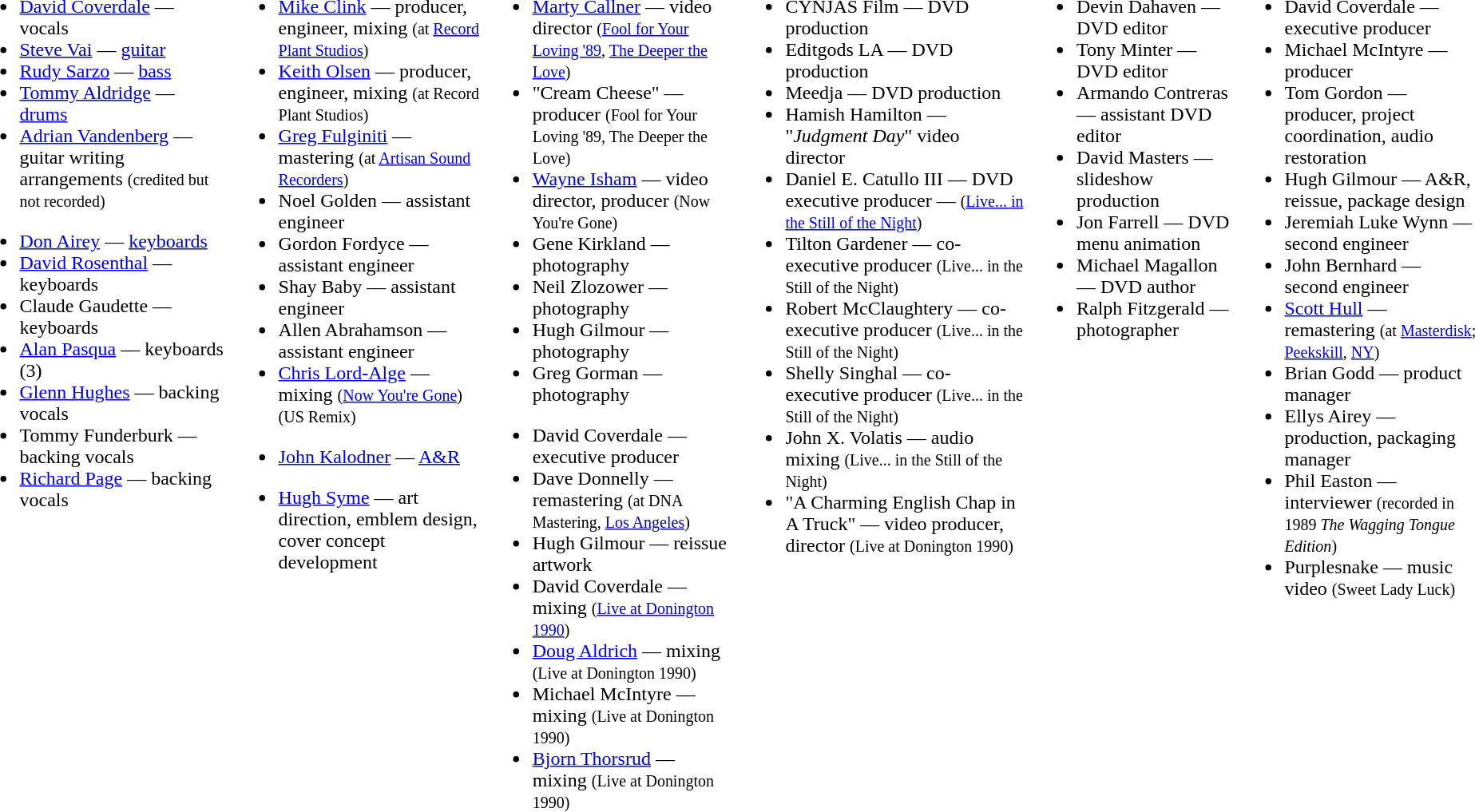<table>
<tr>
<td valign=top><br><ul><li><a href='#'>David Coverdale</a> — vocals</li><li><a href='#'>Steve Vai</a> — <a href='#'>guitar</a></li><li><a href='#'>Rudy Sarzo</a> — <a href='#'>bass</a></li><li><a href='#'>Tommy Aldridge</a> — <a href='#'>drums</a></li><li><a href='#'>Adrian Vandenberg</a> — guitar writing arrangements <small>(credited but not recorded)</small></li></ul><ul><li><a href='#'>Don Airey</a> — <a href='#'>keyboards</a></li><li><a href='#'>David Rosenthal</a> — keyboards</li><li>Claude Gaudette — keyboards</li><li><a href='#'>Alan Pasqua</a> — keyboards (3)</li><li><a href='#'>Glenn Hughes</a> — backing vocals</li><li>Tommy Funderburk — backing vocals</li><li><a href='#'>Richard Page</a> — backing vocals</li></ul></td>
<td valign=top><br><ul><li><a href='#'>Mike Clink</a> — producer, engineer, mixing <small>(at <a href='#'>Record Plant Studios</a>)</small></li><li><a href='#'>Keith Olsen</a> — producer, engineer, mixing <small>(at Record Plant Studios)</small></li><li><a href='#'>Greg Fulginiti</a> — mastering <small>(at <a href='#'>Artisan Sound Recorders</a>)</small></li><li>Noel Golden — assistant engineer</li><li>Gordon Fordyce — assistant engineer</li><li>Shay Baby — assistant engineer</li><li>Allen Abrahamson — assistant engineer</li><li><a href='#'>Chris Lord-Alge</a> — mixing <small>(<a href='#'>Now You're Gone</a>) (US Remix)</small></li></ul><ul><li><a href='#'>John Kalodner</a> — <a href='#'>A&R</a></li></ul><ul><li><a href='#'>Hugh Syme</a> — art direction, emblem design, cover concept development</li></ul></td>
<td valign=top><br><ul><li><a href='#'>Marty Callner</a> — video director <small>(<a href='#'>Fool for Your Loving '89</a>, <a href='#'>The Deeper the Love</a>)</small></li><li>"Cream Cheese" — producer <small>(Fool for Your Loving '89, The Deeper the Love)</small></li><li><a href='#'>Wayne Isham</a> — video director, producer <small>(Now You're Gone)</small></li><li>Gene Kirkland — photography</li><li>Neil Zlozower — photography</li><li>Hugh Gilmour — photography</li><li>Greg Gorman — photography</li></ul><ul><li>David Coverdale — executive producer</li><li>Dave Donnelly — remastering <small>(at DNA Mastering, <a href='#'>Los Angeles</a>)</small></li><li>Hugh Gilmour — reissue artwork</li><li>David Coverdale — mixing <small>(<a href='#'>Live at Donington 1990</a>)</small></li><li><a href='#'>Doug Aldrich</a> — mixing <small>(Live at Donington 1990)</small></li><li>Michael McIntyre — mixing <small>(Live at Donington 1990)</small></li><li><a href='#'>Bjorn Thorsrud</a> — mixing <small>(Live at Donington 1990)</small></li></ul></td>
<td valign=top><br><ul><li>CYNJAS Film — DVD production</li><li>Editgods LA — DVD production</li><li>Meedja — DVD production</li><li>Hamish Hamilton — "<em>Judgment Day</em>" video director</li><li>Daniel E. Catullo III — DVD executive producer — <small>(<a href='#'>Live... in the Still of the Night</a>)</small></li><li>Tilton Gardener — co-executive producer <small>(Live... in the Still of the Night)</small></li><li>Robert McClaughtery — co-executive producer <small>(Live... in the Still of the Night)</small></li><li>Shelly Singhal — co-executive producer <small>(Live... in the Still of the Night)</small></li><li>John X. Volatis — audio mixing <small>(Live... in the Still of the Night)</small></li><li>"A Charming English Chap in A Truck" — video producer, director <small>(Live at Donington 1990)</small></li></ul></td>
<td valign=top><br><ul><li>Devin Dahaven — DVD editor</li><li>Tony Minter — DVD editor</li><li>Armando Contreras — assistant DVD editor</li><li>David Masters — slideshow production</li><li>Jon Farrell — DVD menu animation</li><li>Michael Magallon — DVD author</li><li>Ralph Fitzgerald — photographer</li></ul></td>
<td valign=top><br><ul><li>David Coverdale — executive producer</li><li>Michael McIntyre — producer</li><li>Tom Gordon — producer, project coordination, audio restoration</li><li>Hugh Gilmour — A&R, reissue, package design</li><li>Jeremiah Luke Wynn — second engineer</li><li>John Bernhard — second engineer</li><li><a href='#'>Scott Hull</a> — remastering <small>(at <a href='#'>Masterdisk</a>; <a href='#'>Peekskill</a>, <a href='#'>NY</a>)</small></li><li>Brian Godd — product manager</li><li>Ellys Airey — production, packaging manager</li><li>Phil Easton — interviewer <small>(recorded in 1989 <em>The Wagging Tongue Edition</em>)</small></li><li>Purplesnake — music video <small>(Sweet Lady Luck)</small></li></ul></td>
</tr>
</table>
